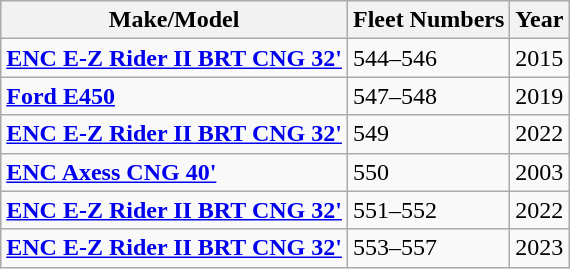<table class="wikitable">
<tr>
<th>Make/Model</th>
<th>Fleet Numbers</th>
<th>Year</th>
</tr>
<tr>
<td><strong><a href='#'>ENC E-Z Rider II BRT CNG 32'</a></strong></td>
<td>544–546</td>
<td>2015</td>
</tr>
<tr>
<td><strong><a href='#'>Ford E450</a></strong></td>
<td>547–548</td>
<td>2019</td>
</tr>
<tr>
<td><strong><a href='#'>ENC E-Z Rider II BRT CNG 32'</a></strong></td>
<td>549</td>
<td>2022</td>
</tr>
<tr>
<td><strong><a href='#'>ENC Axess CNG 40'</a></strong></td>
<td>550</td>
<td>2003</td>
</tr>
<tr>
<td><strong><a href='#'>ENC E-Z Rider II BRT CNG 32'</a></strong></td>
<td>551–552</td>
<td>2022</td>
</tr>
<tr>
<td><strong><a href='#'>ENC E-Z Rider II BRT CNG 32'</a></strong></td>
<td>553–557</td>
<td>2023</td>
</tr>
</table>
